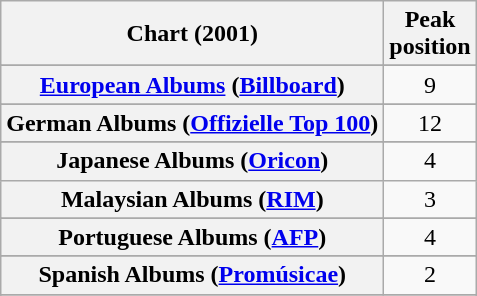<table class="wikitable sortable plainrowheaders" style="text-align:center">
<tr>
<th scope="col">Chart (2001)</th>
<th scope="col">Peak<br>position</th>
</tr>
<tr>
</tr>
<tr>
</tr>
<tr>
</tr>
<tr>
</tr>
<tr>
</tr>
<tr>
</tr>
<tr>
<th scope="row"><a href='#'>European Albums</a> (<a href='#'>Billboard</a>)</th>
<td style="text-align:center;">9</td>
</tr>
<tr>
</tr>
<tr>
<th scope="row">German Albums (<a href='#'>Offizielle Top 100</a>)</th>
<td align="center">12</td>
</tr>
<tr>
</tr>
<tr>
</tr>
<tr>
<th scope="row">Japanese Albums (<a href='#'>Oricon</a>)</th>
<td align="center">4</td>
</tr>
<tr>
<th scope="row">Malaysian Albums (<a href='#'>RIM</a>)</th>
<td style="text-align:center;">3</td>
</tr>
<tr>
</tr>
<tr>
</tr>
<tr>
</tr>
<tr>
<th scope="row">Portuguese Albums (<a href='#'>AFP</a>)</th>
<td align="center">4</td>
</tr>
<tr>
</tr>
<tr>
<th scope="row">Spanish Albums (<a href='#'>Promúsicae</a>)</th>
<td align="center">2</td>
</tr>
<tr>
</tr>
<tr>
</tr>
<tr>
</tr>
<tr>
</tr>
</table>
